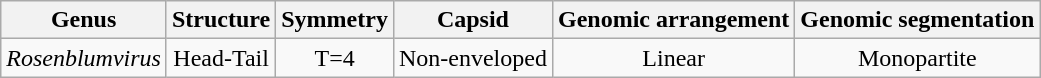<table class="wikitable sortable" style="text-align:center">
<tr>
<th>Genus</th>
<th>Structure</th>
<th>Symmetry</th>
<th>Capsid</th>
<th>Genomic arrangement</th>
<th>Genomic segmentation</th>
</tr>
<tr>
<td><em>Rosenblumvirus</em></td>
<td>Head-Tail</td>
<td>T=4</td>
<td>Non-enveloped</td>
<td>Linear</td>
<td>Monopartite</td>
</tr>
</table>
